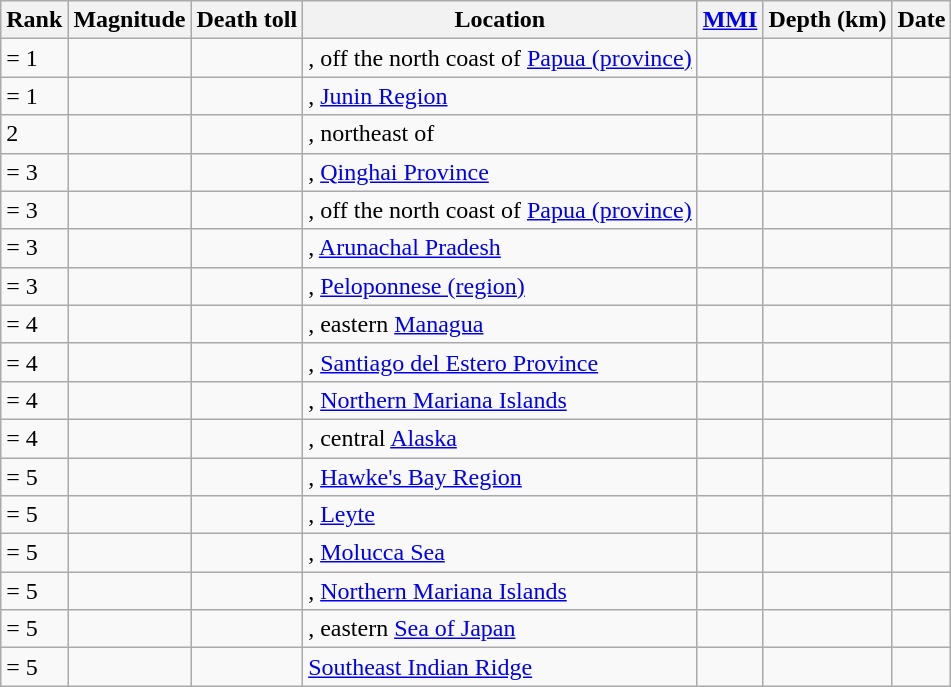<table class="sortable wikitable" style="font-size:100%;">
<tr>
<th>Rank</th>
<th>Magnitude</th>
<th>Death toll</th>
<th>Location</th>
<th><a href='#'>MMI</a></th>
<th>Depth (km)</th>
<th>Date</th>
</tr>
<tr>
<td>= 1</td>
<td></td>
<td></td>
<td>, off the north coast of <a href='#'>Papua (province)</a></td>
<td></td>
<td></td>
<td></td>
</tr>
<tr>
<td>= 1</td>
<td></td>
<td></td>
<td>, <a href='#'>Junin Region</a></td>
<td></td>
<td></td>
<td></td>
</tr>
<tr>
<td>2</td>
<td></td>
<td></td>
<td>, northeast of</td>
<td></td>
<td></td>
<td></td>
</tr>
<tr>
<td>= 3</td>
<td></td>
<td></td>
<td>, <a href='#'>Qinghai Province</a></td>
<td></td>
<td></td>
<td></td>
</tr>
<tr>
<td>= 3</td>
<td></td>
<td></td>
<td>, off the north coast of <a href='#'>Papua (province)</a></td>
<td></td>
<td></td>
<td></td>
</tr>
<tr>
<td>= 3</td>
<td></td>
<td></td>
<td>, <a href='#'>Arunachal Pradesh</a></td>
<td></td>
<td></td>
<td></td>
</tr>
<tr>
<td>= 3</td>
<td></td>
<td></td>
<td>, <a href='#'>Peloponnese (region)</a></td>
<td></td>
<td></td>
<td></td>
</tr>
<tr>
<td>= 4</td>
<td></td>
<td></td>
<td>, eastern <a href='#'>Managua</a></td>
<td></td>
<td></td>
<td></td>
</tr>
<tr>
<td>= 4</td>
<td></td>
<td></td>
<td>, <a href='#'>Santiago del Estero Province</a></td>
<td></td>
<td></td>
<td></td>
</tr>
<tr>
<td>= 4</td>
<td></td>
<td></td>
<td>, <a href='#'>Northern Mariana Islands</a></td>
<td></td>
<td></td>
<td></td>
</tr>
<tr>
<td>= 4</td>
<td></td>
<td></td>
<td>, central <a href='#'>Alaska</a></td>
<td></td>
<td></td>
<td></td>
</tr>
<tr>
<td>= 5</td>
<td></td>
<td></td>
<td>, <a href='#'>Hawke's Bay Region</a></td>
<td></td>
<td></td>
<td></td>
</tr>
<tr>
<td>= 5</td>
<td></td>
<td></td>
<td>, <a href='#'>Leyte</a></td>
<td></td>
<td></td>
<td></td>
</tr>
<tr>
<td>= 5</td>
<td></td>
<td></td>
<td>, <a href='#'>Molucca Sea</a></td>
<td></td>
<td></td>
<td></td>
</tr>
<tr>
<td>= 5</td>
<td></td>
<td></td>
<td>, <a href='#'>Northern Mariana Islands</a></td>
<td></td>
<td></td>
<td></td>
</tr>
<tr>
<td>= 5</td>
<td></td>
<td></td>
<td>, eastern <a href='#'>Sea of Japan</a></td>
<td></td>
<td></td>
<td></td>
</tr>
<tr>
<td>= 5</td>
<td></td>
<td></td>
<td><a href='#'>Southeast Indian Ridge</a></td>
<td></td>
<td></td>
<td></td>
</tr>
</table>
